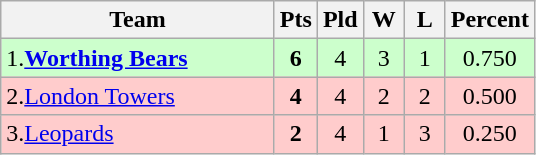<table class="wikitable" style="text-align: center;">
<tr>
<th width="175">Team</th>
<th width="20" abbr="Points">Pts</th>
<th width="20" abbr="Played">Pld</th>
<th width="20" abbr="Won">W</th>
<th width="20" abbr="Lost">L</th>
<th width="20" abbr="Percentage">Percent</th>
</tr>
<tr style="background: #ccffcc;">
<td style="text-align:left;">1.<strong><a href='#'>Worthing Bears</a></strong></td>
<td><strong>6</strong></td>
<td>4</td>
<td>3</td>
<td>1</td>
<td>0.750</td>
</tr>
<tr style="background: #ffcccc;">
<td style="text-align:left;">2.<a href='#'>London Towers</a></td>
<td><strong>4</strong></td>
<td>4</td>
<td>2</td>
<td>2</td>
<td>0.500</td>
</tr>
<tr style="background: #ffcccc;">
<td style="text-align:left;">3.<a href='#'>Leopards</a></td>
<td><strong>2</strong></td>
<td>4</td>
<td>1</td>
<td>3</td>
<td>0.250</td>
</tr>
</table>
